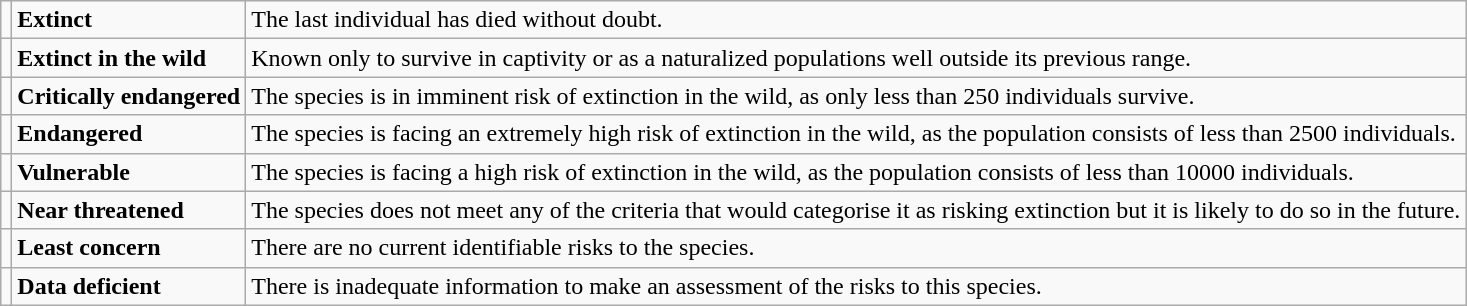<table class="wikitable" style="text-align:left">
<tr>
<td></td>
<td><strong>Extinct</strong></td>
<td>The last individual has died without doubt.</td>
</tr>
<tr>
<td></td>
<td><strong>Extinct in the wild</strong></td>
<td>Known only to survive in captivity or as a naturalized populations well outside its previous range.</td>
</tr>
<tr>
<td></td>
<td><strong>Critically endangered</strong></td>
<td>The species is in imminent risk of extinction in the wild, as only less than 250 individuals survive.</td>
</tr>
<tr>
<td></td>
<td><strong>Endangered</strong></td>
<td>The species is facing an extremely high risk of extinction in the wild, as the population consists of less than 2500 individuals.</td>
</tr>
<tr>
<td></td>
<td><strong>Vulnerable</strong></td>
<td>The species is facing a high risk of extinction in the wild, as the population consists of less than 10000 individuals.</td>
</tr>
<tr>
<td></td>
<td><strong>Near threatened</strong></td>
<td>The species does not meet any of the criteria that would categorise it as risking extinction but it is likely to do so in the future.</td>
</tr>
<tr>
<td></td>
<td><strong>Least concern</strong></td>
<td>There are no current identifiable risks to the species.</td>
</tr>
<tr>
<td></td>
<td><strong>Data deficient</strong></td>
<td>There is inadequate information to make an assessment of the risks to this species.</td>
</tr>
</table>
